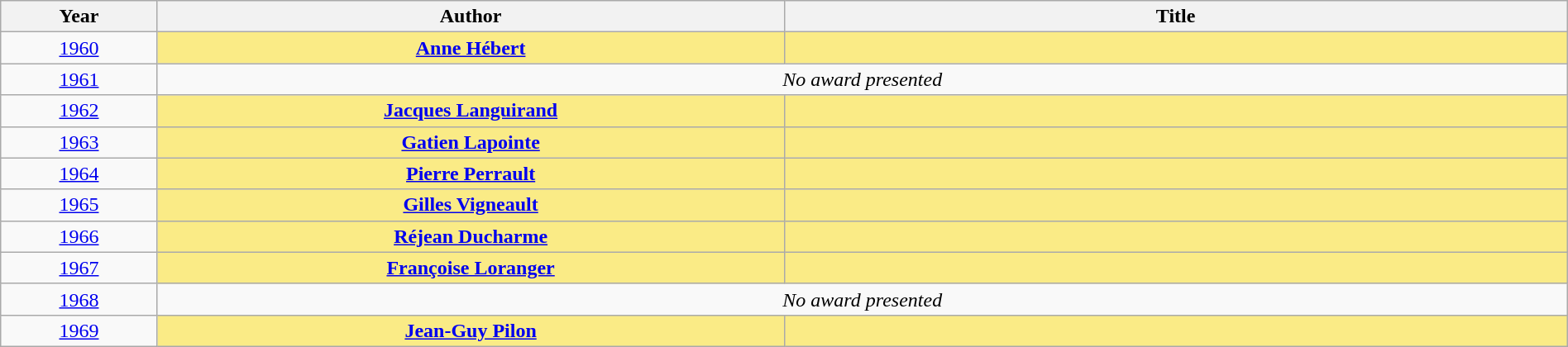<table class="wikitable" width="100%">
<tr>
<th>Year</th>
<th width="40%">Author</th>
<th width="50%">Title</th>
</tr>
<tr>
<td align="center"><a href='#'>1960</a></td>
<td align="center" style="background:#FAEB86"><strong><a href='#'>Anne Hébert</a></strong></td>
<td align="center" style="background:#FAEB86"><strong><em></em></strong></td>
</tr>
<tr>
<td align="center"><a href='#'>1961</a></td>
<td align="center" colspan=2><em>No award presented</em></td>
</tr>
<tr>
<td align="center"><a href='#'>1962</a></td>
<td align="center" style="background:#FAEB86"><strong><a href='#'>Jacques Languirand</a></strong></td>
<td align="center" style="background:#FAEB86"><strong><em></em></strong></td>
</tr>
<tr>
<td align="center"><a href='#'>1963</a></td>
<td align="center" style="background:#FAEB86"><strong><a href='#'>Gatien Lapointe</a></strong></td>
<td align="center" style="background:#FAEB86"><strong><em></em></strong></td>
</tr>
<tr>
<td align="center"><a href='#'>1964</a></td>
<td align="center" style="background:#FAEB86"><strong><a href='#'>Pierre Perrault</a></strong></td>
<td align="center" style="background:#FAEB86"><strong><em></em></strong></td>
</tr>
<tr>
<td align="center"><a href='#'>1965</a></td>
<td align="center" style="background:#FAEB86"><strong><a href='#'>Gilles Vigneault</a></strong></td>
<td align="center" style="background:#FAEB86"><strong><em></em></strong></td>
</tr>
<tr>
<td align="center"><a href='#'>1966</a></td>
<td align="center" style="background:#FAEB86"><strong><a href='#'>Réjean Ducharme</a></strong></td>
<td align="center" style="background:#FAEB86"><strong><em></em></strong></td>
</tr>
<tr>
<td align="center"><a href='#'>1967</a></td>
<td align="center" style="background:#FAEB86"><strong><a href='#'>Françoise Loranger</a></strong></td>
<td align="center" style="background:#FAEB86"><strong><em></em></strong></td>
</tr>
<tr>
<td align="center"><a href='#'>1968</a></td>
<td align="center" colspan=2><em>No award presented</em></td>
</tr>
<tr>
<td align="center"><a href='#'>1969</a></td>
<td align="center" style="background:#FAEB86"><strong><a href='#'>Jean-Guy Pilon</a></strong></td>
<td align="center" style="background:#FAEB86"><strong><em></em></strong></td>
</tr>
</table>
